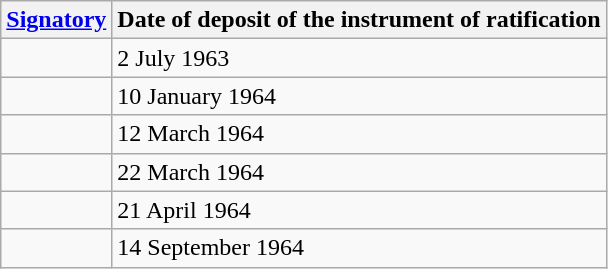<table class="wikitable">
<tr>
<th><a href='#'>Signatory</a></th>
<th>Date of deposit of the instrument of ratification</th>
</tr>
<tr>
<td><strong></strong></td>
<td>2 July 1963</td>
</tr>
<tr>
<td><strong></strong></td>
<td>10 January 1964</td>
</tr>
<tr>
<td><strong></strong></td>
<td>12 March 1964</td>
</tr>
<tr>
<td><strong></strong></td>
<td>22 March 1964</td>
</tr>
<tr>
<td><strong></strong></td>
<td>21 April 1964</td>
</tr>
<tr>
<td><strong></strong></td>
<td>14 September 1964</td>
</tr>
</table>
